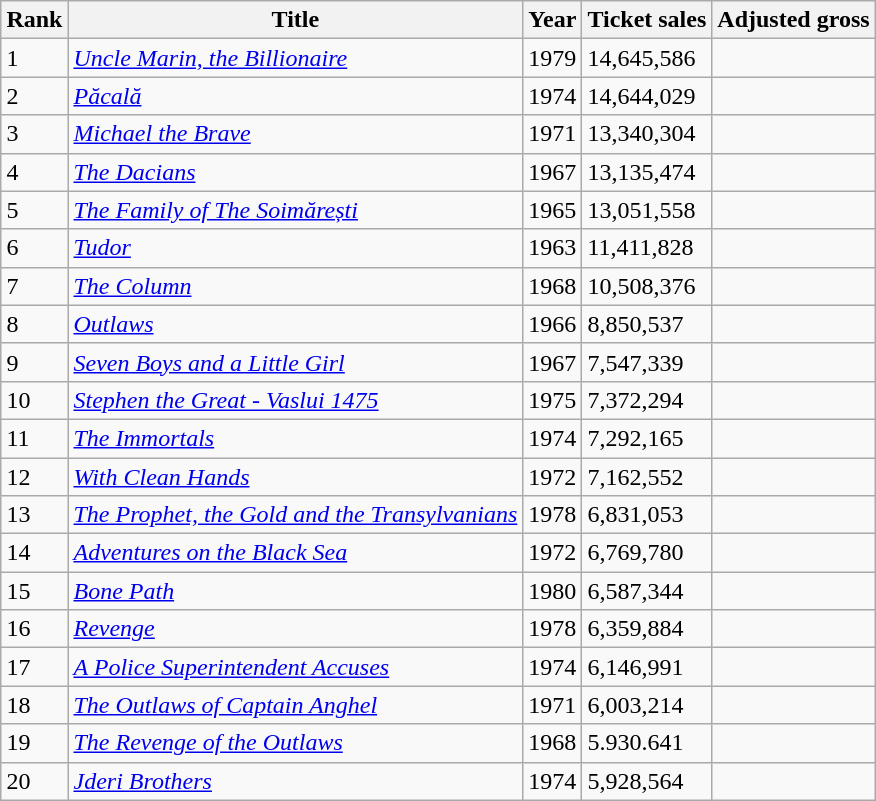<table class="wikitable sortable plainrowheaders" style="margin:auto; margin:auto;">
<tr>
<th scope="col">Rank</th>
<th scope="col">Title</th>
<th scope="col">Year</th>
<th scope="col">Ticket sales</th>
<th scope="col">Adjusted gross</th>
</tr>
<tr>
<td>1</td>
<td><em><a href='#'>Uncle Marin, the Billionaire</a></em></td>
<td>1979</td>
<td>14,645,586</td>
<td></td>
</tr>
<tr>
<td>2</td>
<td><em><a href='#'>Păcală</a></em></td>
<td>1974</td>
<td>14,644,029</td>
<td></td>
</tr>
<tr>
<td>3</td>
<td><em><a href='#'>Michael the Brave</a></em></td>
<td>1971</td>
<td>13,340,304</td>
<td></td>
</tr>
<tr>
<td>4</td>
<td><em><a href='#'>The Dacians</a></em></td>
<td>1967</td>
<td>13,135,474</td>
<td></td>
</tr>
<tr>
<td>5</td>
<td><em><a href='#'>The Family of The Soimărești</a></em></td>
<td>1965</td>
<td>13,051,558</td>
<td></td>
</tr>
<tr>
<td>6</td>
<td><em><a href='#'>Tudor</a></em></td>
<td>1963</td>
<td>11,411,828</td>
<td></td>
</tr>
<tr>
<td>7</td>
<td><em><a href='#'>The Column</a></em></td>
<td>1968</td>
<td>10,508,376</td>
<td></td>
</tr>
<tr>
<td>8</td>
<td><em><a href='#'>Outlaws</a></em></td>
<td>1966</td>
<td>8,850,537</td>
<td></td>
</tr>
<tr>
<td>9</td>
<td><em><a href='#'>Seven Boys and a Little Girl</a></em></td>
<td>1967</td>
<td>7,547,339</td>
<td></td>
</tr>
<tr>
<td>10</td>
<td><em><a href='#'>Stephen the Great - Vaslui 1475</a></em></td>
<td>1975</td>
<td>7,372,294</td>
<td></td>
</tr>
<tr>
<td>11</td>
<td><em><a href='#'>The Immortals</a></em></td>
<td>1974</td>
<td>7,292,165</td>
<td></td>
</tr>
<tr>
<td>12</td>
<td><em><a href='#'>With Clean Hands</a></em></td>
<td>1972</td>
<td>7,162,552</td>
<td></td>
</tr>
<tr>
<td>13</td>
<td><em><a href='#'>The Prophet, the Gold and the Transylvanians</a></em></td>
<td>1978</td>
<td>6,831,053</td>
<td></td>
</tr>
<tr>
<td>14</td>
<td><em><a href='#'>Adventures on the Black Sea</a></em></td>
<td>1972</td>
<td>6,769,780</td>
<td></td>
</tr>
<tr>
<td>15</td>
<td><em><a href='#'>Bone Path</a></em></td>
<td>1980</td>
<td>6,587,344</td>
<td></td>
</tr>
<tr>
<td>16</td>
<td><em><a href='#'>Revenge</a></em></td>
<td>1978</td>
<td>6,359,884</td>
<td></td>
</tr>
<tr>
<td>17</td>
<td><em><a href='#'>A Police Superintendent Accuses</a></em></td>
<td>1974</td>
<td>6,146,991</td>
<td></td>
</tr>
<tr>
<td>18</td>
<td><em><a href='#'>The Outlaws of Captain Anghel</a></em></td>
<td>1971</td>
<td>6,003,214</td>
<td></td>
</tr>
<tr>
<td>19</td>
<td><em><a href='#'>The Revenge of the Outlaws</a></em></td>
<td>1968</td>
<td>5.930.641</td>
<td></td>
</tr>
<tr>
<td>20</td>
<td><em><a href='#'>Jderi Brothers</a></em></td>
<td>1974</td>
<td>5,928,564</td>
<td></td>
</tr>
</table>
